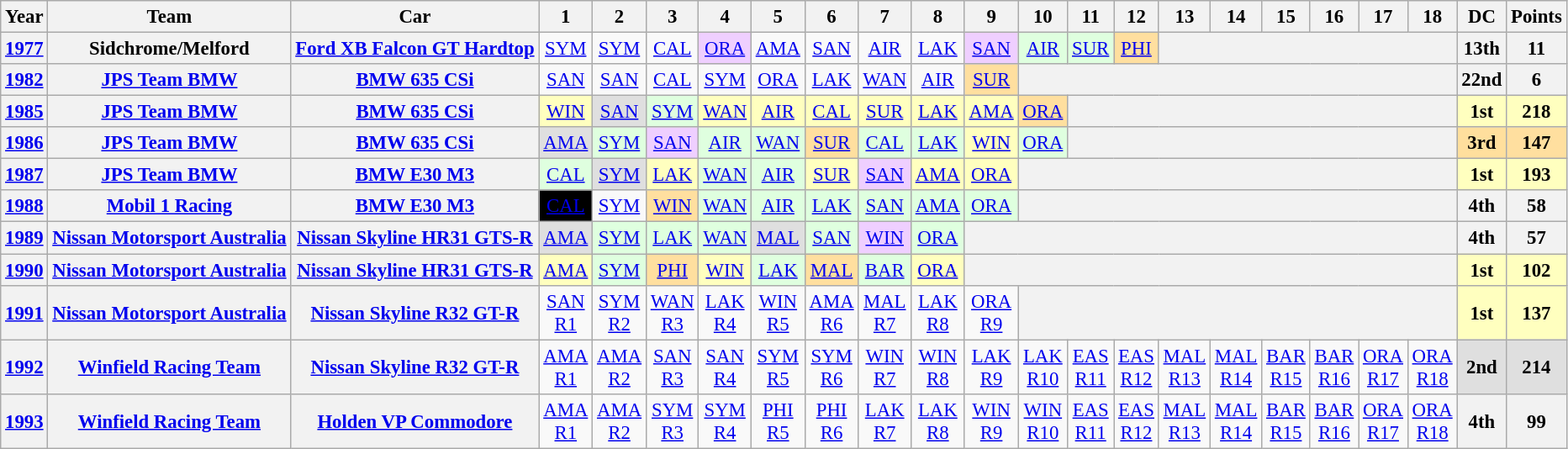<table class="wikitable" style="text-align:center; font-size:95%">
<tr>
<th>Year</th>
<th>Team</th>
<th>Car</th>
<th>1</th>
<th>2</th>
<th>3</th>
<th>4</th>
<th>5</th>
<th>6</th>
<th>7</th>
<th>8</th>
<th>9</th>
<th>10</th>
<th>11</th>
<th>12</th>
<th>13</th>
<th>14</th>
<th>15</th>
<th>16</th>
<th>17</th>
<th>18</th>
<th>DC</th>
<th>Points</th>
</tr>
<tr>
<th><a href='#'>1977</a></th>
<th>Sidchrome/Melford</th>
<th><a href='#'>Ford XB Falcon GT Hardtop</a></th>
<td style="background:#;"><a href='#'>SYM</a><br></td>
<td style="background:#;"><a href='#'>SYM</a><br></td>
<td style="background:#;"><a href='#'>CAL</a><br></td>
<td style="background:#efcfff;"><a href='#'>ORA</a><br></td>
<td style="background:#;"><a href='#'>AMA</a><br></td>
<td style="background:#;"><a href='#'>SAN</a><br></td>
<td style="background:#;"><a href='#'>AIR</a><br></td>
<td style="background:#;"><a href='#'>LAK</a><br></td>
<td style="background:#efcfff;"><a href='#'>SAN</a><br></td>
<td style="background:#dfffdf;"><a href='#'>AIR</a><br></td>
<td style="background:#dfffdf;"><a href='#'>SUR</a><br></td>
<td style="background:#ffdf9f;"><a href='#'>PHI</a><br></td>
<th colspan=6></th>
<th>13th</th>
<th>11</th>
</tr>
<tr>
<th><a href='#'>1982</a></th>
<th><a href='#'>JPS Team BMW</a></th>
<th><a href='#'>BMW 635 CSi</a></th>
<td style="background:#;"><a href='#'>SAN</a><br></td>
<td style="background:#;"><a href='#'>SAN</a><br></td>
<td style="background:#;"><a href='#'>CAL</a><br></td>
<td style="background:#;"><a href='#'>SYM</a><br></td>
<td style="background:#;"><a href='#'>ORA</a><br></td>
<td style="background:#;"><a href='#'>LAK</a><br></td>
<td style="background:#;"><a href='#'>WAN</a><br></td>
<td style="background:#;"><a href='#'>AIR</a><br></td>
<td style="background:#ffdf9f;"><a href='#'>SUR</a><br></td>
<th colspan=9></th>
<th>22nd</th>
<th>6</th>
</tr>
<tr>
<th><a href='#'>1985</a></th>
<th><a href='#'>JPS Team BMW</a></th>
<th><a href='#'>BMW 635 CSi</a></th>
<td style="background:#ffffbf;"><a href='#'>WIN</a><br></td>
<td style="background:#dfdfdf;"><a href='#'>SAN</a><br></td>
<td style="background:#dfffdf;"><a href='#'>SYM</a><br></td>
<td style="background:#ffffbf;"><a href='#'>WAN</a><br></td>
<td style="background:#ffffbf;"><a href='#'>AIR</a><br></td>
<td style="background:#ffffbf;"><a href='#'>CAL</a><br></td>
<td style="background:#ffffbf;"><a href='#'>SUR</a><br></td>
<td style="background:#ffffbf;"><a href='#'>LAK</a><br></td>
<td style="background:#ffffbf;"><a href='#'>AMA</a><br></td>
<td style="background:#ffdf9f;"><a href='#'>ORA</a><br></td>
<th colspan=8></th>
<th style="background:#ffffbf;">1st</th>
<th style="background:#ffffbf;">218</th>
</tr>
<tr>
<th><a href='#'>1986</a></th>
<th><a href='#'>JPS Team BMW</a></th>
<th><a href='#'>BMW 635 CSi</a></th>
<td style="background:#dfdfdf;"><a href='#'>AMA</a><br></td>
<td style="background:#dfffdf;"><a href='#'>SYM</a><br></td>
<td style="background:#efcfff;"><a href='#'>SAN</a><br></td>
<td style="background:#dfffdf;"><a href='#'>AIR</a><br></td>
<td style="background:#dfffdf;"><a href='#'>WAN</a><br></td>
<td style="background:#ffdf9f;"><a href='#'>SUR</a><br></td>
<td style="background:#dfffdf;"><a href='#'>CAL</a><br></td>
<td style="background:#dfffdf;"><a href='#'>LAK</a><br></td>
<td style="background:#ffffbf;"><a href='#'>WIN</a><br></td>
<td style="background:#dfffdf;"><a href='#'>ORA</a><br></td>
<th colspan=8></th>
<th style="background:#ffdf9d;">3rd</th>
<th style="background:#ffdf9f;">147</th>
</tr>
<tr>
<th><a href='#'>1987</a></th>
<th><a href='#'>JPS Team BMW</a></th>
<th><a href='#'>BMW E30 M3</a></th>
<td style="background:#dfffdf;"><a href='#'>CAL</a><br></td>
<td style="background:#dfdfdf;"><a href='#'>SYM</a><br></td>
<td style="background:#ffffbf;"><a href='#'>LAK</a><br></td>
<td style="background:#dfffdf;"><a href='#'>WAN</a><br></td>
<td style="background:#dfffdf;"><a href='#'>AIR</a><br></td>
<td style="background:#ffffbf;"><a href='#'>SUR</a><br></td>
<td style="background:#efcfff;"><a href='#'>SAN</a><br></td>
<td style="background:#ffffbf;"><a href='#'>AMA</a><br></td>
<td style="background:#ffffbf;"><a href='#'>ORA</a><br></td>
<th colspan=9></th>
<th style="background:#ffffbf;">1st</th>
<th style="background:#ffffbf;">193</th>
</tr>
<tr>
<th><a href='#'>1988</a></th>
<th><a href='#'>Mobil 1 Racing</a></th>
<th><a href='#'>BMW E30 M3</a></th>
<td style="background:#000000; color:white;"><a href='#'><span>CAL<br></span></a></td>
<td style="background:#;"><a href='#'>SYM</a><br></td>
<td style="background:#ffdf9f;"><a href='#'>WIN</a><br></td>
<td style="background:#dfffdf;"><a href='#'>WAN</a><br></td>
<td style="background:#dfffdf;"><a href='#'>AIR</a><br></td>
<td style="background:#dfffdf;"><a href='#'>LAK</a><br></td>
<td style="background:#dfffdf;"><a href='#'>SAN</a><br></td>
<td style="background:#dfffdf;"><a href='#'>AMA</a><br></td>
<td style="background:#dfffdf;"><a href='#'>ORA</a><br></td>
<th colspan=9></th>
<th>4th</th>
<th>58</th>
</tr>
<tr>
<th><a href='#'>1989</a></th>
<th><a href='#'>Nissan Motorsport Australia</a></th>
<th><a href='#'>Nissan Skyline HR31 GTS-R</a></th>
<td style="background:#dfdfdf;"><a href='#'>AMA</a><br></td>
<td style="background:#dfffdf;"><a href='#'>SYM</a><br></td>
<td style="background:#dfffdf;"><a href='#'>LAK</a><br></td>
<td style="background:#dfffdf;"><a href='#'>WAN</a><br></td>
<td style="background:#dfdfdf;"><a href='#'>MAL</a><br></td>
<td style="background:#dfffdf;"><a href='#'>SAN</a><br></td>
<td style="background:#efcfff;"><a href='#'>WIN</a><br></td>
<td style="background:#dfffdf;"><a href='#'>ORA</a><br></td>
<th colspan=10></th>
<th>4th</th>
<th>57</th>
</tr>
<tr>
<th><a href='#'>1990</a></th>
<th><a href='#'>Nissan Motorsport Australia</a></th>
<th><a href='#'>Nissan Skyline HR31 GTS-R</a></th>
<td style="background:#ffffbf;"><a href='#'>AMA</a><br></td>
<td style="background:#dfffdf;"><a href='#'>SYM</a><br></td>
<td style="background:#ffdf9f;"><a href='#'>PHI</a><br></td>
<td style="background:#ffffbf;"><a href='#'>WIN</a><br></td>
<td style="background:#dfffdf;"><a href='#'>LAK</a><br></td>
<td style="background:#ffdf9f;"><a href='#'>MAL</a><br></td>
<td style="background:#dfffdf;"><a href='#'>BAR</a><br></td>
<td style="background:#ffffbf;"><a href='#'>ORA</a><br></td>
<th colspan=10></th>
<th style="background:#ffffbf;">1st</th>
<th style="background:#ffffbf;">102</th>
</tr>
<tr>
<th><a href='#'>1991</a></th>
<th><a href='#'>Nissan Motorsport Australia</a></th>
<th><a href='#'>Nissan Skyline R32 GT-R</a></th>
<td style="background: #"><a href='#'>SAN<br>R1</a><br></td>
<td style="background: #"><a href='#'>SYM<br>R2</a><br></td>
<td style="background: #"><a href='#'>WAN<br>R3</a><br></td>
<td style="background: #"><a href='#'>LAK<br>R4</a><br></td>
<td style="background: #"><a href='#'>WIN<br>R5</a><br></td>
<td style="background: #"><a href='#'>AMA<br>R6</a><br></td>
<td style="background: #"><a href='#'>MAL<br>R7</a><br></td>
<td style="background: #"><a href='#'>LAK<br>R8</a><br></td>
<td style="background: #"><a href='#'>ORA<br>R9</a><br></td>
<th colspan=9></th>
<th style="background:#ffffbf;">1st</th>
<th style="background:#ffffbf;">137</th>
</tr>
<tr>
<th><a href='#'>1992</a></th>
<th><a href='#'>Winfield Racing Team</a></th>
<th><a href='#'>Nissan Skyline R32 GT-R</a></th>
<td style="background:#;"><a href='#'>AMA<br>R1</a><br></td>
<td style="background:#;"><a href='#'>AMA<br>R2</a><br></td>
<td style="background:#;"><a href='#'>SAN<br>R3</a><br></td>
<td style="background:#;"><a href='#'>SAN<br>R4</a><br></td>
<td style="background:#;"><a href='#'>SYM<br>R5</a><br></td>
<td style="background:#;"><a href='#'>SYM<br>R6</a><br></td>
<td style="background:#;"><a href='#'>WIN<br>R7</a><br></td>
<td style="background:#;"><a href='#'>WIN<br>R8</a><br></td>
<td style="background:#;"><a href='#'>LAK<br>R9</a><br></td>
<td style="background:#;"><a href='#'>LAK<br>R10</a><br></td>
<td style="background:#;"><a href='#'>EAS<br>R11</a><br></td>
<td style="background:#;"><a href='#'>EAS<br>R12</a><br></td>
<td style="background:#;"><a href='#'>MAL<br>R13</a><br></td>
<td style="background:#;"><a href='#'>MAL<br>R14</a><br></td>
<td style="background:#;"><a href='#'>BAR<br>R15</a><br></td>
<td style="background:#;"><a href='#'>BAR<br>R16</a><br></td>
<td style="background:#;"><a href='#'>ORA<br>R17</a><br></td>
<td style="background:#;"><a href='#'>ORA<br>R18</a><br></td>
<th style="background:#dfdfdf;">2nd</th>
<th style="background:#dfdfdf;">214</th>
</tr>
<tr>
<th><a href='#'>1993</a></th>
<th><a href='#'>Winfield Racing Team</a></th>
<th><a href='#'>Holden VP Commodore</a></th>
<td style="background:#;"><a href='#'>AMA<br>R1</a><br></td>
<td style="background:#;"><a href='#'>AMA<br>R2</a><br></td>
<td style="background:#;"><a href='#'>SYM<br>R3</a><br></td>
<td style="background:#;"><a href='#'>SYM<br>R4</a><br></td>
<td style="background:#;"><a href='#'>PHI<br>R5</a><br></td>
<td style="background:#;"><a href='#'>PHI<br>R6</a><br></td>
<td style="background:#;"><a href='#'>LAK<br>R7</a><br></td>
<td style="background:#;"><a href='#'>LAK<br>R8</a><br></td>
<td style="background:#;"><a href='#'>WIN<br>R9</a><br></td>
<td style="background:#;"><a href='#'>WIN<br>R10</a><br></td>
<td style="background:#;"><a href='#'>EAS<br>R11</a><br></td>
<td style="background:#;"><a href='#'>EAS<br>R12</a><br></td>
<td style="background:#;"><a href='#'>MAL<br>R13</a><br></td>
<td style="background:#;"><a href='#'>MAL<br>R14</a><br></td>
<td style="background:#;"><a href='#'>BAR<br>R15</a><br></td>
<td style="background:#;"><a href='#'>BAR<br>R16</a><br></td>
<td style="background:#;"><a href='#'>ORA<br>R17</a><br></td>
<td style="background:#;"><a href='#'>ORA<br>R18</a><br></td>
<th>4th</th>
<th>99</th>
</tr>
</table>
